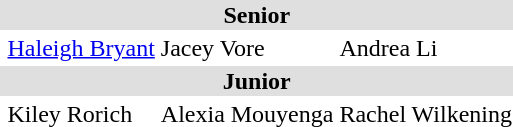<table>
<tr bgcolor="DFDFDF">
<td colspan="4" align="center"><strong>Senior</strong></td>
</tr>
<tr>
<th scope=row style="text-align:left"></th>
<td><a href='#'>Haleigh Bryant</a></td>
<td>Jacey Vore</td>
<td>Andrea Li</td>
</tr>
<tr bgcolor="DFDFDF">
<td colspan="4" align="center"><strong>Junior</strong></td>
</tr>
<tr>
<th scope=row style="text-align:left"></th>
<td>Kiley Rorich</td>
<td>Alexia Mouyenga</td>
<td>Rachel Wilkening</td>
</tr>
</table>
